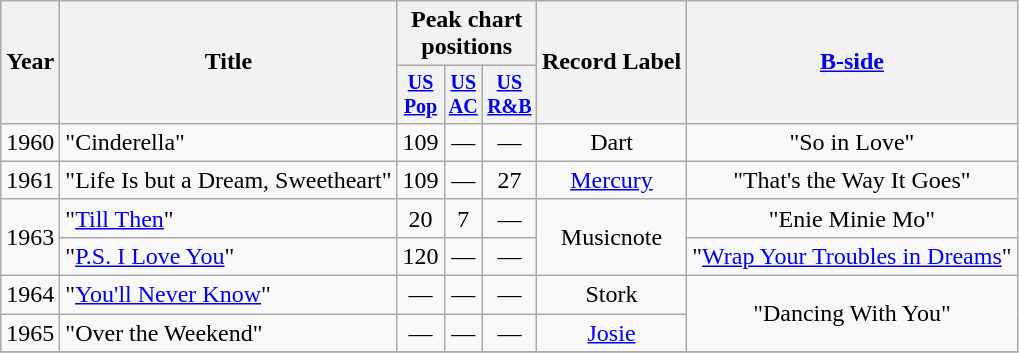<table class="wikitable" style=text-align:center;>
<tr>
<th rowspan="2">Year</th>
<th rowspan="2">Title</th>
<th colspan="3">Peak chart<br>positions</th>
<th rowspan="2">Record Label</th>
<th rowspan="2"><a href='#'>B-side</a></th>
</tr>
<tr style="font-size:smaller;">
<th align=centre><a href='#'>US<br>Pop</a></th>
<th align=centre><a href='#'>US<br>AC</a></th>
<th align=centre><a href='#'>US<br>R&B</a></th>
</tr>
<tr>
<td rowspan="1">1960</td>
<td align=left>"Cinderella"</td>
<td>109</td>
<td>—</td>
<td>—</td>
<td rowspan="1">Dart</td>
<td rowspan="1">"So in Love"</td>
</tr>
<tr>
<td rowspan="1">1961</td>
<td align=left>"Life Is but a Dream, Sweetheart"</td>
<td>109</td>
<td>—</td>
<td>27</td>
<td rowspan="1"><a href='#'>Mercury</a></td>
<td rowspan="1">"That's the Way It Goes"</td>
</tr>
<tr>
<td rowspan="2">1963</td>
<td align=left>"<a href='#'>Till Then</a>"</td>
<td>20</td>
<td>7</td>
<td>—</td>
<td rowspan="2">Musicnote</td>
<td rowspan="1">"Enie Minie Mo"</td>
</tr>
<tr>
<td align=left>"<a href='#'>P.S. I Love You</a>"</td>
<td>120</td>
<td>—</td>
<td>—</td>
<td rowspan="1">"<a href='#'>Wrap Your Troubles in Dreams</a>"</td>
</tr>
<tr>
<td rowspan="1">1964</td>
<td align=left>"<a href='#'>You'll Never Know</a>"</td>
<td>—</td>
<td>—</td>
<td>—</td>
<td rowspan="1">Stork</td>
<td rowspan="2">"Dancing With You"</td>
</tr>
<tr>
<td rowspan="1">1965</td>
<td align=left>"Over the Weekend"</td>
<td>—</td>
<td>—</td>
<td>—</td>
<td rowspan="1"><a href='#'>Josie</a></td>
</tr>
<tr>
</tr>
</table>
